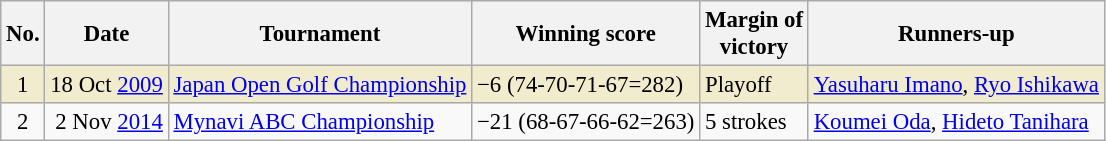<table class="wikitable" style="font-size:95%;">
<tr>
<th>No.</th>
<th>Date</th>
<th>Tournament</th>
<th>Winning score</th>
<th>Margin of<br>victory</th>
<th>Runners-up</th>
</tr>
<tr style="background:#f2ecce;">
<td align=center>1</td>
<td align=right>18 Oct <a href='#'>2009</a></td>
<td><a href='#'>Japan Open Golf Championship</a></td>
<td>−6 (74-70-71-67=282)</td>
<td>Playoff</td>
<td> <a href='#'>Yasuharu Imano</a>,  <a href='#'>Ryo Ishikawa</a></td>
</tr>
<tr>
<td align=center>2</td>
<td align=right>2 Nov <a href='#'>2014</a></td>
<td><a href='#'>Mynavi ABC Championship</a></td>
<td>−21 (68-67-66-62=263)</td>
<td>5 strokes</td>
<td> <a href='#'>Koumei Oda</a>,  <a href='#'>Hideto Tanihara</a></td>
</tr>
</table>
